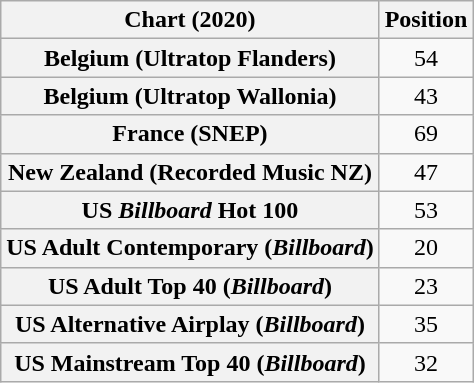<table class="wikitable sortable plainrowheaders" style="text-align:center">
<tr>
<th scope="col">Chart (2020)</th>
<th scope="col">Position</th>
</tr>
<tr>
<th scope="row">Belgium (Ultratop Flanders)</th>
<td>54</td>
</tr>
<tr>
<th scope="row">Belgium (Ultratop Wallonia)</th>
<td>43</td>
</tr>
<tr>
<th scope="row">France (SNEP)</th>
<td>69</td>
</tr>
<tr>
<th scope="row">New Zealand (Recorded Music NZ)</th>
<td>47</td>
</tr>
<tr>
<th scope="row">US <em>Billboard</em> Hot 100</th>
<td>53</td>
</tr>
<tr>
<th scope="row">US Adult Contemporary (<em>Billboard</em>)</th>
<td>20</td>
</tr>
<tr>
<th scope="row">US Adult Top 40 (<em>Billboard</em>)</th>
<td>23</td>
</tr>
<tr>
<th scope="row">US Alternative Airplay (<em>Billboard</em>)</th>
<td>35</td>
</tr>
<tr>
<th scope="row">US Mainstream Top 40 (<em>Billboard</em>)</th>
<td>32</td>
</tr>
</table>
